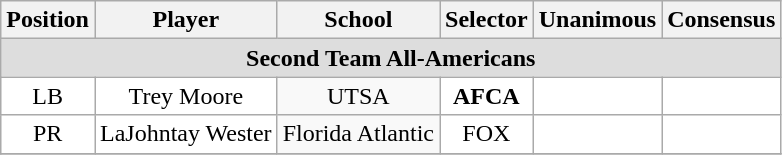<table class="wikitable" border="0">
<tr>
<th>Position</th>
<th>Player</th>
<th>School</th>
<th>Selector</th>
<th>Unanimous</th>
<th>Consensus</th>
</tr>
<tr>
<td colspan="6" style="text-align:center; background:#ddd;"><strong>Second Team All-Americans</strong></td>
</tr>
<tr style="text-align:center;">
<td style="background:white">LB</td>
<td style="background:white">Trey Moore</td>
<td style=>UTSA</td>
<td style="background:white"><strong>AFCA</strong></td>
<td style="background:white"></td>
<td style="background:white"></td>
</tr>
<tr style="text-align:center;">
<td style="background:white">PR</td>
<td style="background:white">LaJohntay Wester</td>
<td style=>Florida Atlantic</td>
<td style="background:white">FOX</td>
<td style="background:white"></td>
<td style="background:white"></td>
</tr>
<tr>
</tr>
</table>
